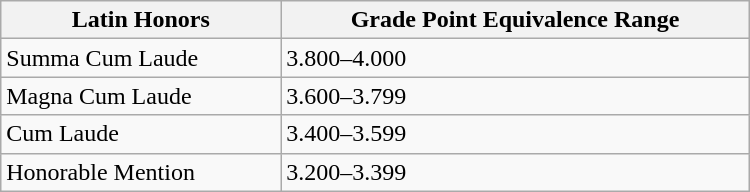<table class="wikitable" style="width:500px">
<tr>
<th>Latin Honors</th>
<th>Grade Point Equivalence Range</th>
</tr>
<tr>
<td>Summa Cum Laude</td>
<td>3.800–4.000</td>
</tr>
<tr>
<td>Magna Cum Laude</td>
<td>3.600–3.799</td>
</tr>
<tr>
<td>Cum Laude</td>
<td>3.400–3.599</td>
</tr>
<tr>
<td>Honorable Mention</td>
<td>3.200–3.399</td>
</tr>
</table>
